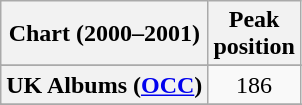<table class="wikitable sortable plainrowheaders" style="text-align:center">
<tr>
<th scope="col">Chart (2000–2001)</th>
<th scope="col">Peak<br>position</th>
</tr>
<tr>
</tr>
<tr>
<th scope="row">UK Albums (<a href='#'>OCC</a>)</th>
<td>186</td>
</tr>
<tr>
</tr>
<tr>
</tr>
<tr>
</tr>
</table>
